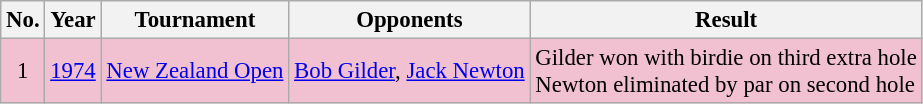<table class="wikitable" style="font-size:95%;">
<tr>
<th>No.</th>
<th>Year</th>
<th>Tournament</th>
<th>Opponents</th>
<th>Result</th>
</tr>
<tr style="background:#F2C1D1;">
<td align=center>1</td>
<td><a href='#'>1974</a></td>
<td><a href='#'>New Zealand Open</a></td>
<td> <a href='#'>Bob Gilder</a>,  <a href='#'>Jack Newton</a></td>
<td>Gilder won with birdie on third extra hole<br>Newton eliminated by par on second hole</td>
</tr>
</table>
